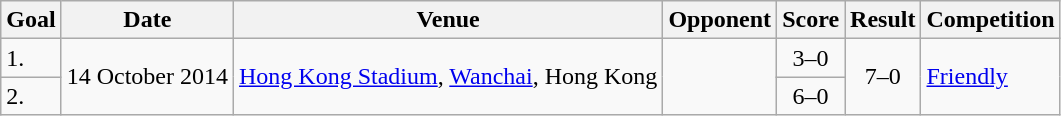<table class="wikitable plainrowheaders sortable">
<tr>
<th>Goal</th>
<th>Date</th>
<th>Venue</th>
<th>Opponent</th>
<th>Score</th>
<th>Result</th>
<th>Competition</th>
</tr>
<tr>
<td>1.</td>
<td rowspan="2">14 October 2014</td>
<td rowspan="2"><a href='#'>Hong Kong Stadium</a>, <a href='#'>Wanchai</a>, Hong Kong</td>
<td rowspan="2"></td>
<td align=center>3–0</td>
<td rowspan="2" style="text-align:center">7–0</td>
<td rowspan="2"><a href='#'>Friendly</a></td>
</tr>
<tr>
<td>2.</td>
<td align=center>6–0</td>
</tr>
</table>
